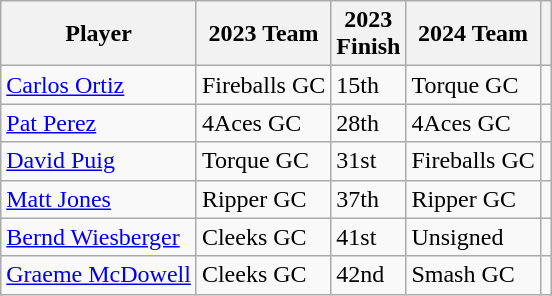<table class="wikitable">
<tr>
<th>Player</th>
<th>2023 Team</th>
<th>2023<br>Finish</th>
<th>2024 Team</th>
<th></th>
</tr>
<tr>
<td> <a href='#'>Carlos Ortiz</a></td>
<td>Fireballs GC</td>
<td>15th</td>
<td>Torque GC</td>
<td></td>
</tr>
<tr>
<td> <a href='#'>Pat Perez</a></td>
<td>4Aces GC</td>
<td>28th</td>
<td>4Aces GC</td>
<td></td>
</tr>
<tr>
<td> <a href='#'>David Puig</a></td>
<td>Torque GC</td>
<td>31st</td>
<td>Fireballs GC</td>
<td></td>
</tr>
<tr>
<td> <a href='#'>Matt Jones</a></td>
<td>Ripper GC</td>
<td>37th</td>
<td>Ripper GC</td>
<td></td>
</tr>
<tr>
<td> <a href='#'>Bernd Wiesberger</a></td>
<td>Cleeks GC</td>
<td>41st</td>
<td>Unsigned</td>
<td></td>
</tr>
<tr>
<td> <a href='#'>Graeme McDowell</a></td>
<td>Cleeks GC</td>
<td>42nd</td>
<td>Smash GC</td>
<td></td>
</tr>
</table>
